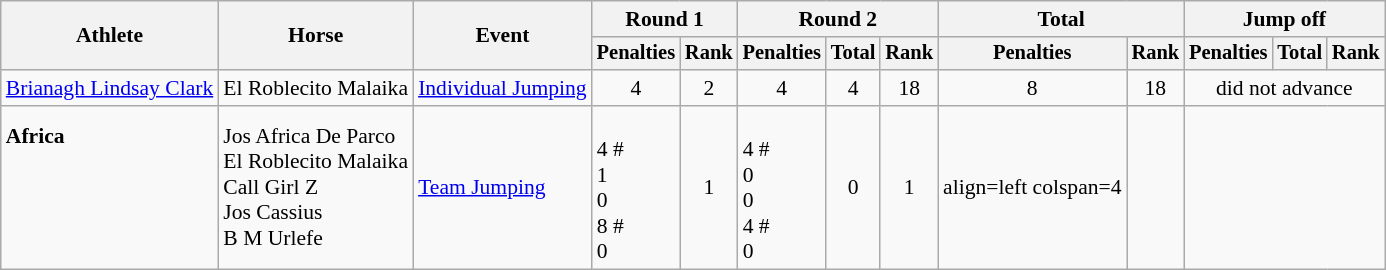<table class="wikitable" border="1" style="font-size:90%">
<tr>
<th rowspan=2>Athlete</th>
<th rowspan=2>Horse</th>
<th rowspan=2>Event</th>
<th colspan=2>Round 1</th>
<th colspan=3>Round 2</th>
<th colspan=2>Total</th>
<th colspan=3>Jump off</th>
</tr>
<tr style="font-size:95%">
<th>Penalties</th>
<th>Rank</th>
<th>Penalties</th>
<th>Total</th>
<th>Rank</th>
<th>Penalties</th>
<th>Rank</th>
<th>Penalties</th>
<th>Total</th>
<th>Rank</th>
</tr>
<tr align=center>
<td align=left><a href='#'>Brianagh Lindsay Clark</a></td>
<td align=left>El Roblecito Malaika</td>
<td align=left><a href='#'>Individual Jumping</a></td>
<td>4</td>
<td>2</td>
<td>4</td>
<td>4</td>
<td>18</td>
<td>8</td>
<td>18</td>
<td colspan=3>did not advance</td>
</tr>
<tr align=center>
<td align=left><strong>Africa</strong><br> <br><br><br><br></td>
<td align=left>Jos Africa De Parco<br>El Roblecito Malaika<br>Call Girl Z<br>Jos Cassius<br>B M Urlefe</td>
<td align=left><a href='#'>Team Jumping</a></td>
<td align=left><br>4 #<br>1<br>0<br>8 #<br>0</td>
<td>1</td>
<td align=left><br>4 #<br>0<br>0<br>4 #<br>0</td>
<td>0</td>
<td>1</td>
<td>align=left colspan=4 </td>
<td></td>
</tr>
</table>
